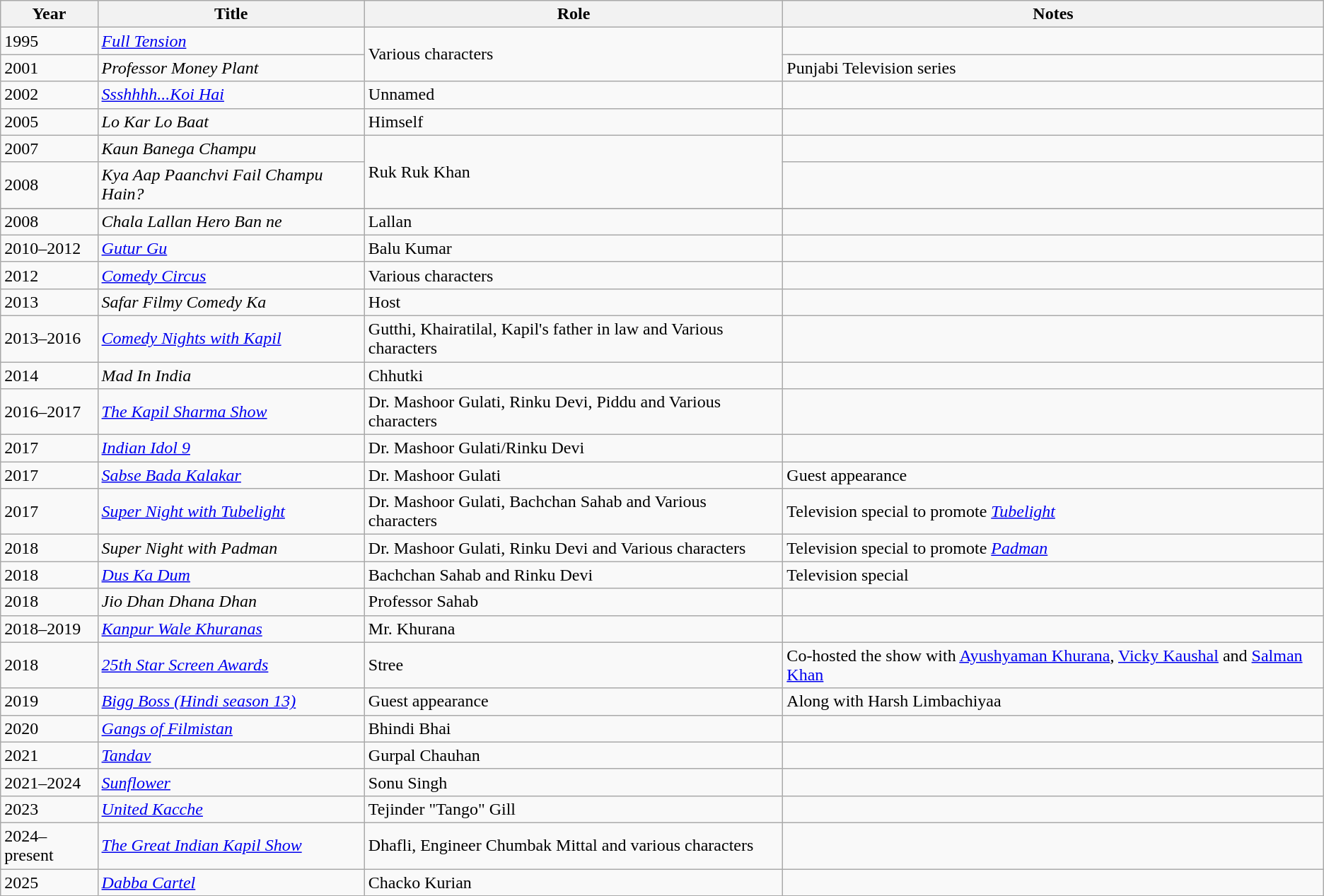<table class="wikitable sortable">
<tr>
<th scope="col">Year</th>
<th scope="col">Title</th>
<th scope="col">Role</th>
<th scope="col" class="unsortable">Notes</th>
</tr>
<tr>
<td>1995</td>
<td><em><a href='#'>Full Tension</a></em></td>
<td rowspan="2">Various characters</td>
<td></td>
</tr>
<tr>
<td>2001</td>
<td><em>Professor Money Plant</em></td>
<td>Punjabi Television series</td>
</tr>
<tr>
<td>2002</td>
<td><em><a href='#'>Ssshhhh...Koi Hai</a></em></td>
<td>Unnamed</td>
<td></td>
</tr>
<tr>
<td>2005</td>
<td><em>Lo Kar Lo Baat</em></td>
<td>Himself</td>
<td></td>
</tr>
<tr>
<td>2007</td>
<td><em>Kaun Banega Champu</em></td>
<td rowspan="2">Ruk Ruk Khan</td>
<td></td>
</tr>
<tr>
<td>2008</td>
<td><em>Kya Aap Paanchvi Fail Champu Hain?</em></td>
<td></td>
</tr>
<tr>
</tr>
<tr>
<td>2008</td>
<td><em>Chala Lallan Hero Ban ne</em></td>
<td>Lallan</td>
<td></td>
</tr>
<tr>
<td>2010–2012</td>
<td><em><a href='#'>Gutur Gu</a></em></td>
<td>Balu Kumar</td>
<td></td>
</tr>
<tr>
<td>2012</td>
<td><em><a href='#'>Comedy Circus</a></em></td>
<td>Various characters</td>
<td></td>
</tr>
<tr>
<td>2013</td>
<td><em>Safar Filmy Comedy Ka</em></td>
<td>Host</td>
<td></td>
</tr>
<tr>
<td>2013–2016</td>
<td><em><a href='#'>Comedy Nights with Kapil</a></em></td>
<td>Gutthi, Khairatilal, Kapil's father in law and Various characters</td>
<td></td>
</tr>
<tr>
<td>2014</td>
<td><em>Mad In India</em></td>
<td>Chhutki</td>
<td></td>
</tr>
<tr>
<td>2016–2017</td>
<td><em><a href='#'>The Kapil Sharma Show</a></em></td>
<td>Dr. Mashoor Gulati, Rinku Devi, Piddu and Various characters</td>
<td></td>
</tr>
<tr>
<td>2017</td>
<td><em><a href='#'>Indian Idol 9</a></em></td>
<td>Dr. Mashoor Gulati/Rinku Devi</td>
<td></td>
</tr>
<tr>
<td>2017</td>
<td><em><a href='#'>Sabse Bada Kalakar</a></em></td>
<td>Dr. Mashoor Gulati</td>
<td>Guest appearance</td>
</tr>
<tr>
<td>2017</td>
<td><em><a href='#'>Super Night with Tubelight</a></em></td>
<td>Dr. Mashoor Gulati, Bachchan Sahab and Various characters</td>
<td>Television special to promote <em><a href='#'>Tubelight</a></em></td>
</tr>
<tr>
<td>2018</td>
<td><em>Super Night with Padman</em></td>
<td>Dr. Mashoor Gulati, Rinku Devi and Various characters</td>
<td>Television special to promote <em><a href='#'>Padman</a></em></td>
</tr>
<tr>
<td>2018</td>
<td><em><a href='#'>Dus Ka Dum</a></em></td>
<td>Bachchan Sahab and Rinku Devi</td>
<td>Television special</td>
</tr>
<tr>
<td>2018</td>
<td><em>Jio Dhan Dhana Dhan</em></td>
<td>Professor Sahab</td>
<td></td>
</tr>
<tr>
<td>2018–2019</td>
<td><em><a href='#'>Kanpur Wale Khuranas</a></em></td>
<td>Mr. Khurana</td>
<td></td>
</tr>
<tr>
<td>2018</td>
<td><em><a href='#'>25th Star Screen Awards</a></em></td>
<td>Stree</td>
<td>Co-hosted the show with <a href='#'>Ayushyaman Khurana</a>, <a href='#'>Vicky Kaushal</a> and <a href='#'>Salman Khan</a></td>
</tr>
<tr>
<td>2019</td>
<td><em><a href='#'>Bigg Boss (Hindi season 13)</a></em></td>
<td>Guest appearance</td>
<td>Along with Harsh Limbachiyaa</td>
</tr>
<tr>
<td>2020</td>
<td><em><a href='#'>Gangs of Filmistan</a></em></td>
<td>Bhindi Bhai</td>
<td></td>
</tr>
<tr>
<td>2021</td>
<td><em><a href='#'>Tandav</a></em></td>
<td>Gurpal Chauhan</td>
<td></td>
</tr>
<tr>
<td>2021–2024</td>
<td><em><a href='#'>Sunflower</a></em></td>
<td>Sonu Singh</td>
<td></td>
</tr>
<tr>
<td>2023</td>
<td><em><a href='#'>United Kacche</a></em></td>
<td>Tejinder "Tango" Gill</td>
<td></td>
</tr>
<tr>
<td>2024–present</td>
<td><em><a href='#'>The Great Indian Kapil Show</a></em></td>
<td>Dhafli, Engineer Chumbak Mittal and various characters</td>
<td></td>
</tr>
<tr>
<td>2025</td>
<td><em><a href='#'>Dabba Cartel</a></em></td>
<td>Chacko Kurian</td>
<td></td>
</tr>
</table>
